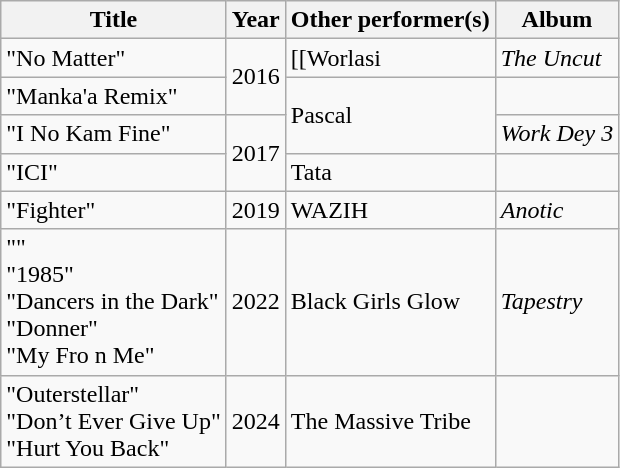<table class="wikitable sortable mw-collapsible">
<tr>
<th>Title</th>
<th>Year</th>
<th>Other performer(s)</th>
<th>Album</th>
</tr>
<tr>
<td>"No Matter"</td>
<td rowspan="2">2016</td>
<td>[[Worlasi</td>
<td><em>The Uncut</em></td>
</tr>
<tr>
<td>"Manka'a Remix"</td>
<td rowspan="2">Pascal</td>
<td></td>
</tr>
<tr>
<td>"I No Kam Fine"</td>
<td rowspan="2">2017</td>
<td><em>Work Dey 3</em></td>
</tr>
<tr>
<td>"ICI"</td>
<td>Tata</td>
<td></td>
</tr>
<tr>
<td>"Fighter"</td>
<td>2019</td>
<td>WAZIH</td>
<td><em>Anotic</em></td>
</tr>
<tr>
<td>""<br>"1985"<br>"Dancers in the Dark"<br>"Donner"<br>"My Fro n Me"</td>
<td>2022</td>
<td>Black Girls Glow</td>
<td><em>Tapestry</em></td>
</tr>
<tr>
<td>"Outerstellar"<br>"Don’t Ever Give Up"<br>"Hurt You Back"</td>
<td>2024</td>
<td>The Massive Tribe</td>
<td></td>
</tr>
</table>
